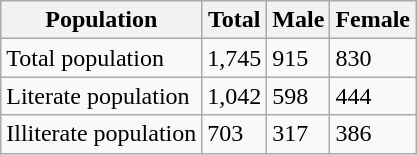<table class="wikitable">
<tr>
<th>Population</th>
<th>Total</th>
<th>Male</th>
<th>Female</th>
</tr>
<tr>
<td>Total population</td>
<td>1,745</td>
<td>915</td>
<td>830</td>
</tr>
<tr>
<td>Literate population</td>
<td>1,042</td>
<td>598</td>
<td>444</td>
</tr>
<tr>
<td>Illiterate population</td>
<td>703</td>
<td>317</td>
<td>386</td>
</tr>
</table>
